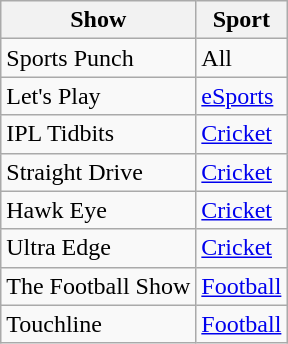<table class="wikitable">
<tr>
<th>Show</th>
<th>Sport</th>
</tr>
<tr>
<td>Sports Punch</td>
<td>All</td>
</tr>
<tr>
<td>Let's Play</td>
<td><a href='#'>eSports</a></td>
</tr>
<tr>
<td>IPL Tidbits</td>
<td><a href='#'>Cricket</a></td>
</tr>
<tr>
<td>Straight Drive</td>
<td><a href='#'>Cricket</a></td>
</tr>
<tr>
<td>Hawk Eye</td>
<td><a href='#'>Cricket</a></td>
</tr>
<tr>
<td>Ultra Edge</td>
<td><a href='#'>Cricket</a></td>
</tr>
<tr>
<td>The Football Show</td>
<td><a href='#'>Football</a></td>
</tr>
<tr>
<td>Touchline</td>
<td><a href='#'>Football</a></td>
</tr>
</table>
